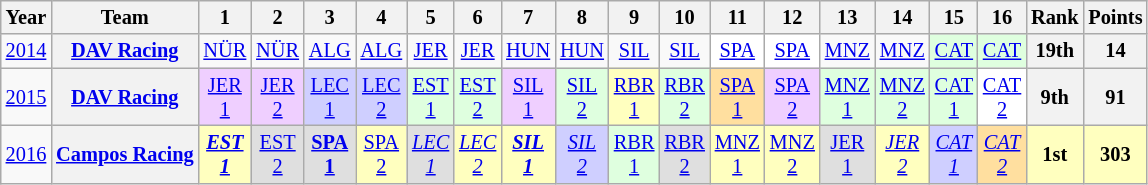<table class="wikitable" style="text-align:center; font-size:85%">
<tr>
<th>Year</th>
<th>Team</th>
<th>1</th>
<th>2</th>
<th>3</th>
<th>4</th>
<th>5</th>
<th>6</th>
<th>7</th>
<th>8</th>
<th>9</th>
<th>10</th>
<th>11</th>
<th>12</th>
<th>13</th>
<th>14</th>
<th>15</th>
<th>16</th>
<th>Rank</th>
<th>Points</th>
</tr>
<tr>
<td><a href='#'>2014</a></td>
<th nowrap><a href='#'>DAV Racing</a></th>
<td style="background:#;"><a href='#'>NÜR</a></td>
<td style="background:#;"><a href='#'>NÜR</a></td>
<td style="background:#;"><a href='#'>ALG</a></td>
<td style="background:#;"><a href='#'>ALG</a></td>
<td style="background:#;"><a href='#'>JER</a></td>
<td style="background:#;"><a href='#'>JER</a></td>
<td style="background:#;"><a href='#'>HUN</a></td>
<td style="background:#;"><a href='#'>HUN</a></td>
<td style="background:#;"><a href='#'>SIL</a></td>
<td style="background:#;"><a href='#'>SIL</a></td>
<td style="background:#FFFFFF;"><a href='#'>SPA</a><br></td>
<td style="background:#FFFFFF;"><a href='#'>SPA</a><br></td>
<td style="background:#;"><a href='#'>MNZ</a></td>
<td style="background:#;"><a href='#'>MNZ</a></td>
<td style="background:#DFFFDF;"><a href='#'>CAT</a><br></td>
<td style="background:#DFFFDF;"><a href='#'>CAT</a><br></td>
<th>19th</th>
<th>14</th>
</tr>
<tr>
<td><a href='#'>2015</a></td>
<th nowrap><a href='#'>DAV Racing</a></th>
<td style="background:#EFCFFF;"><a href='#'>JER<br>1</a><br></td>
<td style="background:#EFCFFF;"><a href='#'>JER<br>2</a><br></td>
<td style="background:#CFCFFF;"><a href='#'>LEC<br>1</a><br></td>
<td style="background:#CFCFFF;"><a href='#'>LEC<br>2</a><br></td>
<td style="background:#DFFFDF;"><a href='#'>EST<br>1</a><br></td>
<td style="background:#DFFFDF;"><a href='#'>EST<br>2</a><br></td>
<td style="background:#EFCFFF;"><a href='#'>SIL<br>1</a><br></td>
<td style="background:#DFFFDF;"><a href='#'>SIL<br>2</a><br></td>
<td style="background:#FFFFBF;"><a href='#'>RBR<br>1</a><br></td>
<td style="background:#DFFFDF;"><a href='#'>RBR<br>2</a><br></td>
<td style="background:#FFDF9F;"><a href='#'>SPA<br>1</a><br></td>
<td style="background:#EFCFFF;"><a href='#'>SPA<br>2</a><br></td>
<td style="background:#DFFFDF;"><a href='#'>MNZ<br>1</a><br></td>
<td style="background:#DFFFDF;"><a href='#'>MNZ<br>2</a><br></td>
<td style="background:#DFFFDF;"><a href='#'>CAT<br>1</a><br></td>
<td style="background:#FFFFFF;"><a href='#'>CAT<br>2</a><br></td>
<th>9th</th>
<th>91</th>
</tr>
<tr>
<td><a href='#'>2016</a></td>
<th nowrap><a href='#'>Campos Racing</a></th>
<td style="background:#FFFFBF;"><strong><em><a href='#'>EST<br>1</a></em></strong><br></td>
<td style="background:#DFDFDF;"><a href='#'>EST<br>2</a><br></td>
<td style="background:#DFDFDF;"><strong><a href='#'>SPA<br>1</a></strong><br></td>
<td style="background:#FFFFBF;"><a href='#'>SPA<br>2</a><br></td>
<td style="background:#DFDFDF;"><em><a href='#'>LEC<br>1</a></em><br></td>
<td style="background:#FFFFBF;"><em><a href='#'>LEC<br>2</a></em><br></td>
<td style="background:#FFFFBF;"><strong><em><a href='#'>SIL<br>1</a></em></strong><br></td>
<td style="background:#CFCFFF;"><em><a href='#'>SIL<br>2</a></em><br></td>
<td style="background:#DFFFDF;"><a href='#'>RBR<br>1</a><br></td>
<td style="background:#DFDFDF;"><a href='#'>RBR<br>2</a><br></td>
<td style="background:#FFFFBF;"><a href='#'>MNZ<br>1</a><br></td>
<td style="background:#FFFFBF;"><a href='#'>MNZ<br>2</a><br></td>
<td style="background:#DFDFDF;"><a href='#'>JER<br>1</a><br></td>
<td style="background:#FFFFBF;"><em><a href='#'>JER<br>2</a></em><br></td>
<td style="background:#CFCFFF;"><em><a href='#'>CAT<br>1</a></em><br></td>
<td style="background:#FFDF9F;"><em><a href='#'>CAT<br>2</a></em><br></td>
<th style="background:#FFFFBF;">1st</th>
<th style="background:#FFFFBF;">303</th>
</tr>
</table>
